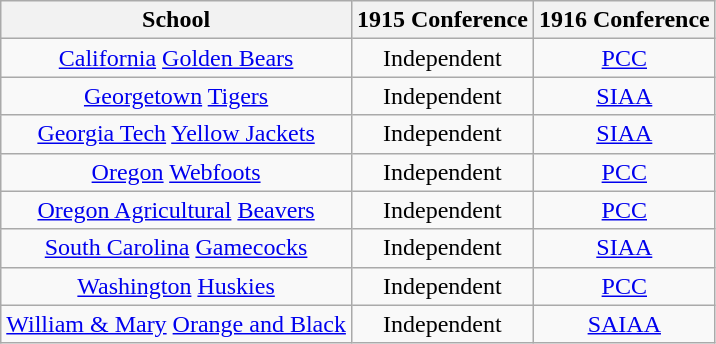<table class="wikitable sortable">
<tr>
<th>School</th>
<th>1915 Conference</th>
<th>1916 Conference</th>
</tr>
<tr style="text-align:center;">
<td><a href='#'>California</a> <a href='#'>Golden Bears</a></td>
<td>Independent</td>
<td><a href='#'>PCC</a></td>
</tr>
<tr style="text-align:center;">
<td><a href='#'>Georgetown</a> <a href='#'>Tigers</a></td>
<td>Independent</td>
<td><a href='#'>SIAA</a></td>
</tr>
<tr style="text-align:center;">
<td><a href='#'>Georgia Tech</a> <a href='#'>Yellow Jackets</a></td>
<td>Independent</td>
<td><a href='#'>SIAA</a></td>
</tr>
<tr style="text-align:center;">
<td><a href='#'>Oregon</a> <a href='#'>Webfoots</a></td>
<td>Independent</td>
<td><a href='#'>PCC</a></td>
</tr>
<tr style="text-align:center;">
<td><a href='#'>Oregon Agricultural</a> <a href='#'>Beavers</a></td>
<td>Independent</td>
<td><a href='#'>PCC</a></td>
</tr>
<tr style="text-align:center;">
<td><a href='#'>South Carolina</a> <a href='#'>Gamecocks</a></td>
<td>Independent</td>
<td><a href='#'>SIAA</a></td>
</tr>
<tr style="text-align:center;">
<td><a href='#'>Washington</a> <a href='#'>Huskies</a></td>
<td>Independent</td>
<td><a href='#'>PCC</a></td>
</tr>
<tr style="text-align:center;">
<td><a href='#'>William & Mary</a> <a href='#'>Orange and Black</a></td>
<td>Independent</td>
<td><a href='#'>SAIAA</a></td>
</tr>
</table>
